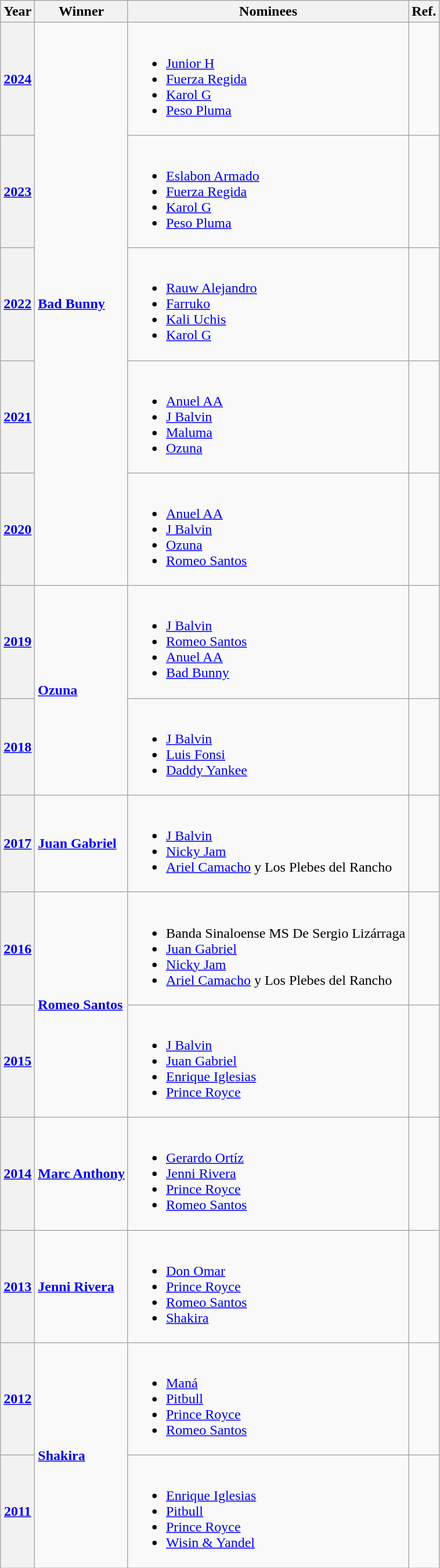<table class="wikitable sortable">
<tr>
<th>Year</th>
<th>Winner</th>
<th>Nominees</th>
<th>Ref.</th>
</tr>
<tr>
<th><a href='#'>2024</a></th>
<td rowspan="5"> <strong><a href='#'>Bad Bunny</a></strong></td>
<td><br><ul><li><a href='#'>Junior H</a></li><li><a href='#'>Fuerza Regida</a></li><li><a href='#'>Karol G</a></li><li><a href='#'>Peso Pluma</a></li></ul></td>
<td><br></td>
</tr>
<tr>
<th scope="row"><a href='#'>2023</a></th>
<td><br><ul><li><a href='#'>Eslabon Armado</a></li><li><a href='#'>Fuerza Regida</a></li><li><a href='#'>Karol G</a></li><li><a href='#'>Peso Pluma</a></li></ul></td>
<td><br></td>
</tr>
<tr>
<th scope="row"><a href='#'>2022</a></th>
<td><br><ul><li><a href='#'>Rauw Alejandro</a></li><li><a href='#'>Farruko</a></li><li><a href='#'>Kali Uchis</a></li><li><a href='#'>Karol G</a></li></ul></td>
<td><br></td>
</tr>
<tr>
<th scope="row"><a href='#'>2021</a></th>
<td><br><ul><li><a href='#'>Anuel AA</a></li><li><a href='#'>J Balvin</a></li><li><a href='#'>Maluma</a></li><li><a href='#'>Ozuna</a></li></ul></td>
<td><br></td>
</tr>
<tr>
<th scope="row"><a href='#'>2020</a></th>
<td><br><ul><li><a href='#'>Anuel AA</a></li><li><a href='#'>J Balvin</a></li><li><a href='#'>Ozuna</a></li><li><a href='#'>Romeo Santos</a></li></ul></td>
<td></td>
</tr>
<tr>
<th scope="row"><a href='#'>2019</a></th>
<td rowspan="2"> <strong><a href='#'>Ozuna</a></strong></td>
<td><br><ul><li><a href='#'>J Balvin</a></li><li><a href='#'>Romeo Santos</a></li><li><a href='#'>Anuel AA</a></li><li><a href='#'>Bad Bunny</a></li></ul></td>
<td></td>
</tr>
<tr>
<th scope="row"><a href='#'>2018</a></th>
<td><br><ul><li><a href='#'>J Balvin</a></li><li><a href='#'>Luis Fonsi</a></li><li><a href='#'>Daddy Yankee</a></li></ul></td>
<td></td>
</tr>
<tr>
<th scope="row"><a href='#'>2017</a></th>
<td> <strong><a href='#'>Juan Gabriel</a></strong></td>
<td><br><ul><li><a href='#'>J Balvin</a></li><li><a href='#'>Nicky Jam</a></li><li><a href='#'>Ariel Camacho</a> y Los Plebes del Rancho</li></ul></td>
<td></td>
</tr>
<tr>
<th scope="row"><a href='#'>2016</a></th>
<td rowspan="2"> <strong><a href='#'>Romeo Santos</a></strong></td>
<td><br><ul><li>Banda Sinaloense MS De Sergio Lizárraga</li><li><a href='#'>Juan Gabriel</a></li><li><a href='#'>Nicky Jam</a></li><li><a href='#'>Ariel Camacho</a> y Los Plebes del Rancho</li></ul></td>
<td></td>
</tr>
<tr>
<th scope="row"><a href='#'>2015</a></th>
<td><br><ul><li><a href='#'>J Balvin</a></li><li><a href='#'>Juan Gabriel</a></li><li><a href='#'>Enrique Iglesias</a></li><li><a href='#'>Prince Royce</a></li></ul></td>
<td></td>
</tr>
<tr>
<th scope="row"><a href='#'>2014</a></th>
<td> <strong><a href='#'>Marc Anthony</a></strong></td>
<td><br><ul><li><a href='#'>Gerardo Ortíz</a></li><li><a href='#'>Jenni Rivera</a></li><li><a href='#'>Prince Royce</a></li><li><a href='#'>Romeo Santos</a></li></ul></td>
<td></td>
</tr>
<tr>
<th scope="row"><a href='#'>2013</a></th>
<td> <strong><a href='#'>Jenni Rivera</a></strong></td>
<td><br><ul><li><a href='#'>Don Omar</a></li><li><a href='#'>Prince Royce</a></li><li><a href='#'>Romeo Santos</a></li><li><a href='#'>Shakira</a></li></ul></td>
<td></td>
</tr>
<tr>
<th scope="row"><a href='#'>2012</a></th>
<td rowspan="2"> <strong><a href='#'>Shakira</a></strong></td>
<td><br><ul><li><a href='#'>Maná</a></li><li><a href='#'>Pitbull</a></li><li><a href='#'>Prince Royce</a></li><li><a href='#'>Romeo Santos</a></li></ul></td>
<td><br><br></td>
</tr>
<tr>
<th scope="row"><a href='#'>2011</a></th>
<td><br><ul><li><a href='#'>Enrique Iglesias</a></li><li><a href='#'>Pitbull</a></li><li><a href='#'>Prince Royce</a></li><li><a href='#'>Wisin & Yandel</a></li></ul></td>
<td><br></td>
</tr>
</table>
